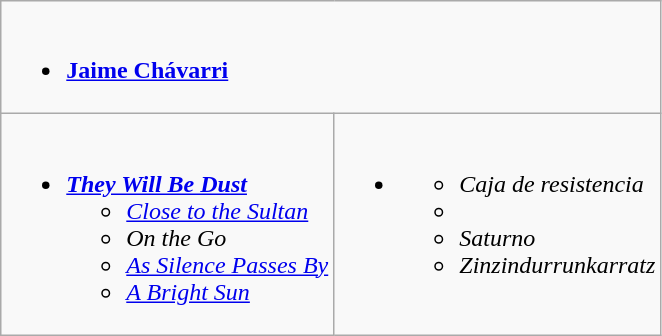<table class=wikitable style="width=100%">
<tr>
<td colspan = "2" valign="top" style="width=100%"><br><ul><li><strong><a href='#'>Jaime Chávarri</a></strong></li></ul></td>
</tr>
<tr>
<td style="vertical-align:top;"><br><ul><li><strong><em><a href='#'>They Will Be Dust</a></em></strong><ul><li><em><a href='#'>Close to the Sultan</a></em></li><li><em>On the Go</em></li><li><em><a href='#'>As Silence Passes By</a></em></li><li><em><a href='#'>A Bright Sun</a></em></li></ul></li></ul></td>
<td valign="top"><br><ul><li><strong><em></em></strong><ul><li><em>Caja de resistencia</em></li><li><em></em></li><li><em>Saturno</em></li><li><em>Zinzindurrunkarratz</em></li></ul></li></ul></td>
</tr>
</table>
